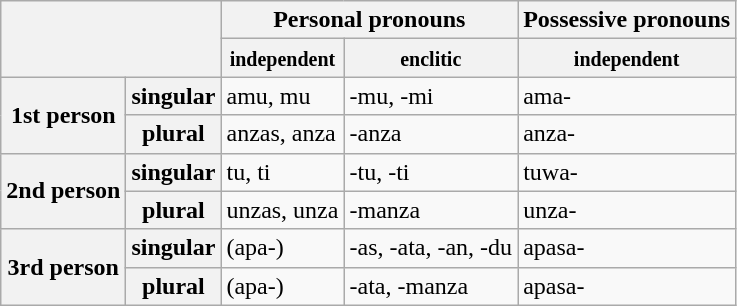<table class="wikitable">
<tr>
<th rowspan="2" colspan="2"></th>
<th colspan="2">Personal pronouns</th>
<th>Possessive pronouns</th>
</tr>
<tr>
<th><small>independent</small></th>
<th><small>enclitic</small></th>
<th><small>independent</small></th>
</tr>
<tr>
<th rowspan="2">1st person</th>
<th>singular</th>
<td>amu, mu</td>
<td>-mu, -mi</td>
<td>ama-</td>
</tr>
<tr>
<th>plural</th>
<td>anzas, anza</td>
<td>-anza</td>
<td>anza-</td>
</tr>
<tr>
<th rowspan="2">2nd person</th>
<th>singular</th>
<td>tu, ti</td>
<td>-tu, -ti</td>
<td>tuwa-</td>
</tr>
<tr>
<th>plural</th>
<td>unzas, unza</td>
<td>-manza</td>
<td>unza-</td>
</tr>
<tr>
<th rowspan="2">3rd person</th>
<th>singular</th>
<td>(apa-)</td>
<td>-as, -ata, -an, -du</td>
<td>apasa-</td>
</tr>
<tr>
<th>plural</th>
<td>(apa-)</td>
<td>-ata, -manza</td>
<td>apasa-</td>
</tr>
</table>
